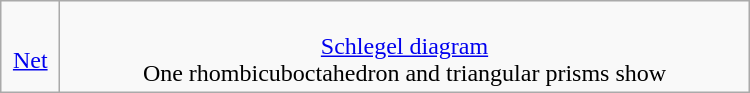<table class=wikitable width=500>
<tr align=center>
<td><br><a href='#'>Net</a></td>
<td><br><a href='#'>Schlegel diagram</a><br>One rhombicuboctahedron and triangular prisms show</td>
</tr>
</table>
